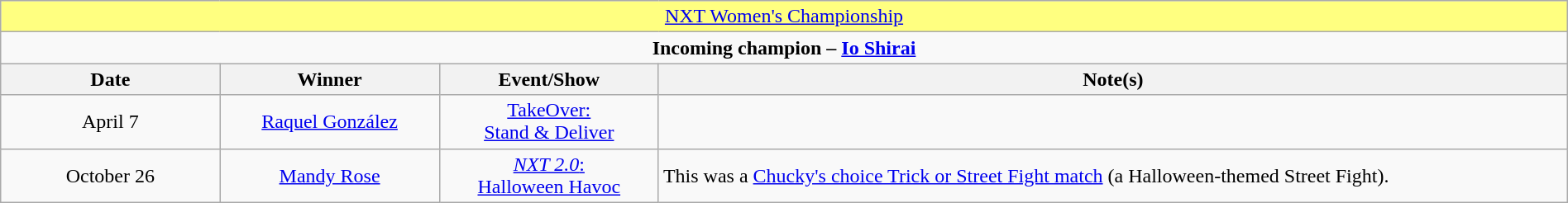<table class="wikitable" style="text-align:center; width:100%;">
<tr style="background:#FFFF80;">
<td colspan="4" style="text-align: center;"><a href='#'>NXT Women's Championship</a></td>
</tr>
<tr>
<td colspan="4" style="text-align: center;"><strong>Incoming champion – <a href='#'>Io Shirai</a></strong></td>
</tr>
<tr>
<th width=14%>Date</th>
<th width=14%>Winner</th>
<th width=14%>Event/Show</th>
<th width=58%>Note(s)</th>
</tr>
<tr>
<td>April 7</td>
<td><a href='#'>Raquel González</a></td>
<td><a href='#'>TakeOver:<br>Stand & Deliver</a><br></td>
<td></td>
</tr>
<tr>
<td>October 26</td>
<td><a href='#'>Mandy Rose</a></td>
<td><a href='#'><em>NXT 2.0</em>:<br>Halloween Havoc</a></td>
<td align=left>This was a <a href='#'>Chucky's choice Trick or Street Fight match</a> (a Halloween-themed Street Fight).</td>
</tr>
</table>
